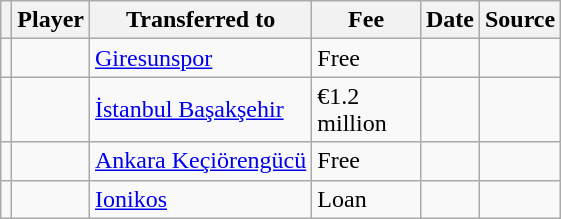<table class="wikitable plainrowheaders sortable">
<tr>
<th></th>
<th scope="col">Player</th>
<th>Transferred to</th>
<th style="width: 65px;">Fee</th>
<th scope="col">Date</th>
<th scope="col">Source</th>
</tr>
<tr>
<td align="center"></td>
<td></td>
<td> <a href='#'>Giresunspor</a></td>
<td>Free</td>
<td></td>
<td></td>
</tr>
<tr>
<td align="center"></td>
<td></td>
<td> <a href='#'>İstanbul Başakşehir</a></td>
<td>€1.2 million</td>
<td></td>
<td></td>
</tr>
<tr>
<td align="center"></td>
<td></td>
<td> <a href='#'>Ankara Keçiörengücü</a></td>
<td>Free</td>
<td></td>
<td></td>
</tr>
<tr>
<td align="center"></td>
<td></td>
<td> <a href='#'>Ionikos</a></td>
<td>Loan</td>
<td></td>
<td></td>
</tr>
</table>
